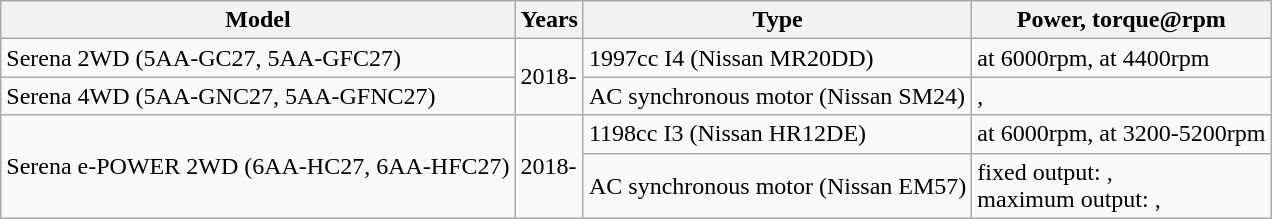<table class="wikitable">
<tr>
<th>Model</th>
<th>Years</th>
<th>Type</th>
<th>Power, torque@rpm</th>
</tr>
<tr>
<td>Serena 2WD (5AA-GC27, 5AA-GFC27)</td>
<td rowspan=2>2018-</td>
<td>1997cc I4 (Nissan MR20DD)</td>
<td> at 6000rpm,  at 4400rpm</td>
</tr>
<tr>
<td>Serena 4WD (5AA-GNC27, 5AA-GFNC27)</td>
<td>AC synchronous motor (Nissan SM24)</td>
<td>, </td>
</tr>
<tr>
<td rowspan="2">Serena e-POWER 2WD (6AA-HC27, 6AA-HFC27)</td>
<td rowspan="2">2018-</td>
<td>1198cc I3 (Nissan HR12DE)</td>
<td> at 6000rpm,  at 3200-5200rpm</td>
</tr>
<tr>
<td>AC synchronous motor (Nissan EM57)</td>
<td>fixed output: , <br>maximum output: , </td>
</tr>
</table>
